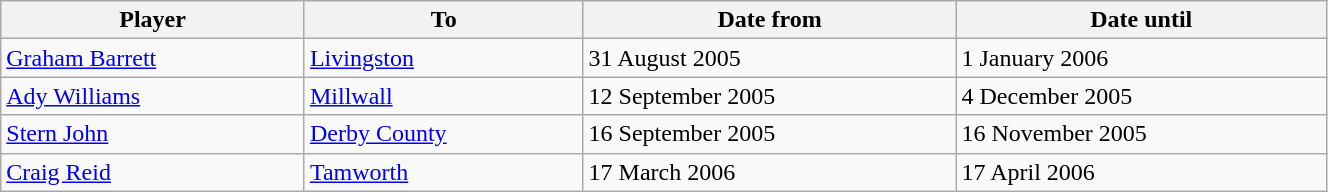<table class="wikitable" style="width:70%">
<tr>
<th>Player</th>
<th>To</th>
<th>Date from</th>
<th>Date until</th>
</tr>
<tr>
<td> <a href='#'>Graham Barrett</a></td>
<td><a href='#'>Livingston</a></td>
<td>31 August 2005</td>
<td>1 January 2006</td>
</tr>
<tr>
<td> <a href='#'>Ady Williams</a></td>
<td><a href='#'>Millwall</a></td>
<td>12 September 2005</td>
<td>4 December 2005</td>
</tr>
<tr>
<td> <a href='#'>Stern John</a></td>
<td><a href='#'>Derby County</a></td>
<td>16 September 2005</td>
<td>16 November 2005</td>
</tr>
<tr>
<td> <a href='#'>Craig Reid</a></td>
<td><a href='#'>Tamworth</a></td>
<td>17 March 2006</td>
<td>17 April 2006</td>
</tr>
</table>
